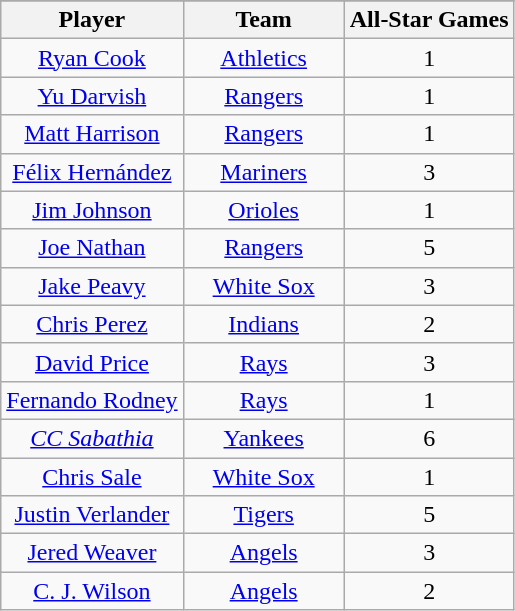<table class="wikitable" style="text-align:center;">
<tr>
</tr>
<tr>
<th>Player</th>
<th style="width:100px;">Team</th>
<th>All-Star Games</th>
</tr>
<tr>
<td><a href='#'>Ryan Cook</a></td>
<td><a href='#'>Athletics</a></td>
<td>1</td>
</tr>
<tr>
<td><a href='#'>Yu Darvish</a></td>
<td><a href='#'>Rangers</a></td>
<td>1</td>
</tr>
<tr>
<td><a href='#'>Matt Harrison</a></td>
<td><a href='#'>Rangers</a></td>
<td>1</td>
</tr>
<tr>
<td><a href='#'>Félix Hernández</a></td>
<td><a href='#'>Mariners</a></td>
<td>3</td>
</tr>
<tr>
<td><a href='#'>Jim Johnson</a></td>
<td><a href='#'>Orioles</a></td>
<td>1</td>
</tr>
<tr>
<td><a href='#'>Joe Nathan</a></td>
<td><a href='#'>Rangers</a></td>
<td>5</td>
</tr>
<tr>
<td><a href='#'>Jake Peavy</a></td>
<td><a href='#'>White Sox</a></td>
<td>3</td>
</tr>
<tr>
<td><a href='#'>Chris Perez</a></td>
<td><a href='#'>Indians</a></td>
<td>2</td>
</tr>
<tr>
<td><a href='#'>David Price</a></td>
<td><a href='#'>Rays</a></td>
<td>3</td>
</tr>
<tr>
<td><a href='#'>Fernando Rodney</a></td>
<td><a href='#'>Rays</a></td>
<td>1</td>
</tr>
<tr>
<td><em><a href='#'>CC Sabathia</a></em></td>
<td><a href='#'>Yankees</a></td>
<td>6</td>
</tr>
<tr>
<td><a href='#'>Chris Sale</a></td>
<td><a href='#'>White Sox</a></td>
<td>1</td>
</tr>
<tr>
<td><a href='#'>Justin Verlander</a></td>
<td><a href='#'>Tigers</a></td>
<td>5</td>
</tr>
<tr>
<td><a href='#'>Jered Weaver</a></td>
<td><a href='#'>Angels</a></td>
<td>3</td>
</tr>
<tr>
<td><a href='#'>C. J. Wilson</a></td>
<td><a href='#'>Angels</a></td>
<td>2</td>
</tr>
</table>
